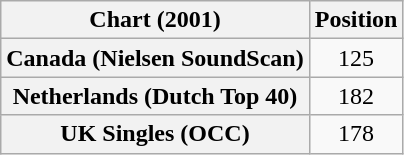<table class="wikitable sortable plainrowheaders">
<tr>
<th>Chart (2001)</th>
<th>Position</th>
</tr>
<tr>
<th scope="row">Canada (Nielsen SoundScan)</th>
<td align="center">125</td>
</tr>
<tr>
<th scope="row">Netherlands (Dutch Top 40)</th>
<td align="center">182</td>
</tr>
<tr>
<th scope="row">UK Singles (OCC)</th>
<td align="center">178</td>
</tr>
</table>
